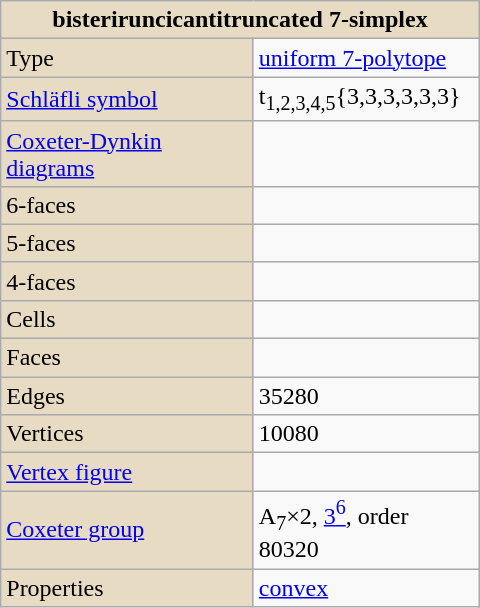<table class="wikitable" align="right" style="margin-left:10px" width="320">
<tr>
<th style="background:#e7dcc3;" colspan="2">bisteriruncicantitruncated 7-simplex</th>
</tr>
<tr>
<td style="background:#e7dcc3;">Type</td>
<td><a href='#'>uniform 7-polytope</a></td>
</tr>
<tr>
<td style="background:#e7dcc3;"><a href='#'>Schläfli symbol</a></td>
<td>t<sub>1,2,3,4,5</sub>{3,3,3,3,3,3}</td>
</tr>
<tr>
<td style="background:#e7dcc3;"><a href='#'>Coxeter-Dynkin diagrams</a></td>
<td></td>
</tr>
<tr>
<td style="background:#e7dcc3;">6-faces</td>
<td></td>
</tr>
<tr>
<td style="background:#e7dcc3;">5-faces</td>
<td></td>
</tr>
<tr>
<td style="background:#e7dcc3;">4-faces</td>
<td></td>
</tr>
<tr>
<td style="background:#e7dcc3;">Cells</td>
<td></td>
</tr>
<tr>
<td style="background:#e7dcc3;">Faces</td>
<td></td>
</tr>
<tr>
<td style="background:#e7dcc3;">Edges</td>
<td>35280</td>
</tr>
<tr>
<td style="background:#e7dcc3;">Vertices</td>
<td>10080</td>
</tr>
<tr>
<td style="background:#e7dcc3;"><a href='#'>Vertex figure</a></td>
<td></td>
</tr>
<tr>
<td style="background:#e7dcc3;"><a href='#'>Coxeter group</a></td>
<td>A<sub>7</sub>×2, <a href='#'>3<sup>6</sup></a>, order 80320</td>
</tr>
<tr>
<td style="background:#e7dcc3;">Properties</td>
<td><a href='#'>convex</a></td>
</tr>
</table>
